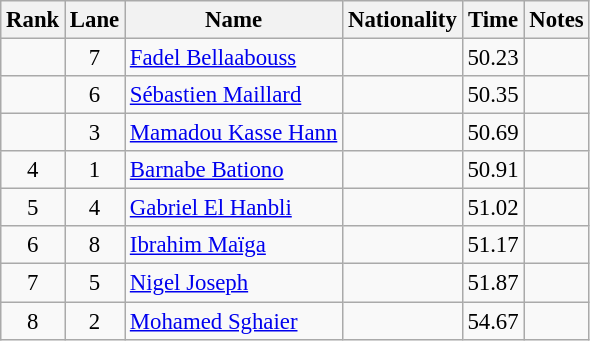<table class="wikitable sortable" style="text-align:center;font-size:95%">
<tr>
<th>Rank</th>
<th>Lane</th>
<th>Name</th>
<th>Nationality</th>
<th>Time</th>
<th>Notes</th>
</tr>
<tr>
<td></td>
<td>7</td>
<td align=left><a href='#'>Fadel Bellaabouss</a></td>
<td align=left></td>
<td>50.23</td>
<td></td>
</tr>
<tr>
<td></td>
<td>6</td>
<td align=left><a href='#'>Sébastien Maillard</a></td>
<td align=left></td>
<td>50.35</td>
<td></td>
</tr>
<tr>
<td></td>
<td>3</td>
<td align=left><a href='#'>Mamadou Kasse Hann</a></td>
<td align=left></td>
<td>50.69</td>
<td></td>
</tr>
<tr>
<td>4</td>
<td>1</td>
<td align=left><a href='#'>Barnabe Bationo</a></td>
<td align=left></td>
<td>50.91</td>
<td></td>
</tr>
<tr>
<td>5</td>
<td>4</td>
<td align=left><a href='#'>Gabriel El Hanbli</a></td>
<td align=left></td>
<td>51.02</td>
<td></td>
</tr>
<tr>
<td>6</td>
<td>8</td>
<td align=left><a href='#'>Ibrahim Maïga</a></td>
<td align=left></td>
<td>51.17</td>
<td></td>
</tr>
<tr>
<td>7</td>
<td>5</td>
<td align=left><a href='#'>Nigel Joseph</a></td>
<td align=left></td>
<td>51.87</td>
<td></td>
</tr>
<tr>
<td>8</td>
<td>2</td>
<td align=left><a href='#'>Mohamed Sghaier</a></td>
<td align=left></td>
<td>54.67</td>
<td></td>
</tr>
</table>
